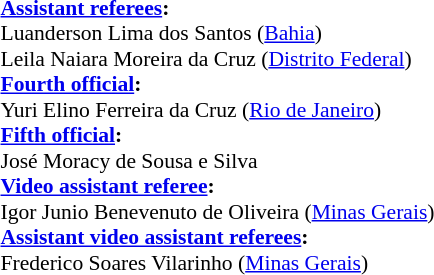<table width=50% style="font-size: 90%">
<tr>
<td><br><strong><a href='#'>Assistant referees</a>:</strong>
<br>Luanderson Lima dos Santos (<a href='#'>Bahia</a>)
<br>Leila Naiara Moreira da Cruz (<a href='#'>Distrito Federal</a>)
<br><strong><a href='#'>Fourth official</a>:</strong>
<br>Yuri Elino Ferreira da Cruz (<a href='#'>Rio de Janeiro</a>)
<br><strong><a href='#'>Fifth official</a>:</strong>
<br>José Moracy de Sousa e Silva
<br><strong><a href='#'>Video assistant referee</a>:</strong>
<br>Igor Junio Benevenuto de Oliveira (<a href='#'>Minas Gerais</a>)
<br><strong><a href='#'>Assistant video assistant referees</a>:</strong>
<br>Frederico Soares Vilarinho (<a href='#'>Minas Gerais</a>)</td>
</tr>
</table>
